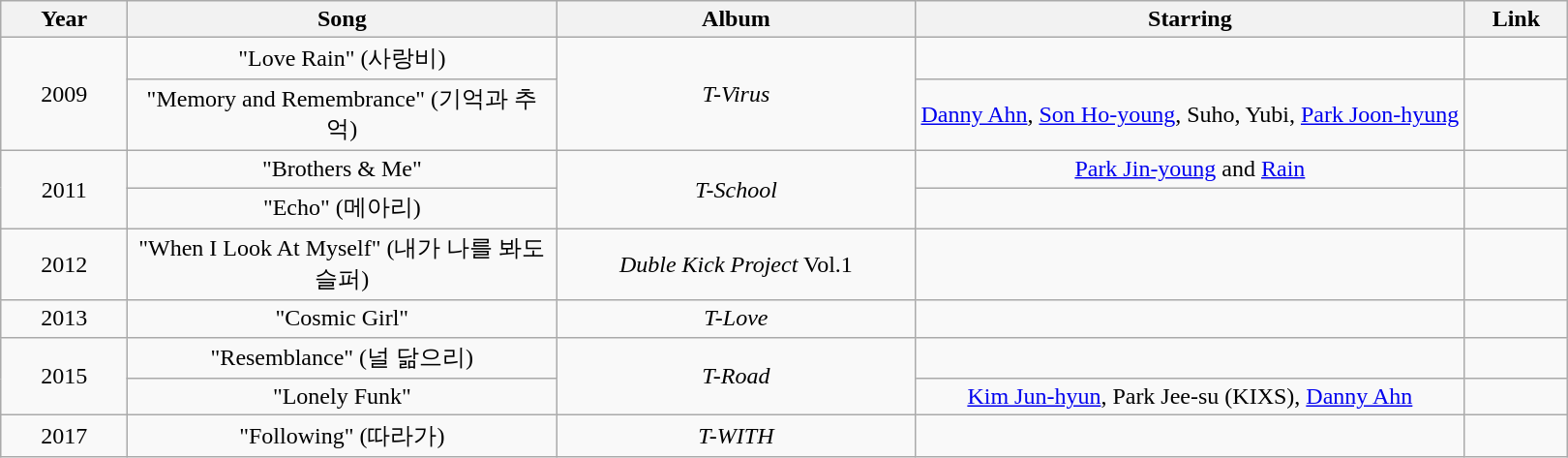<table class="wikitable" style="text-align:center;">
<tr>
<th style="width:5em;">Year</th>
<th style="width:18em;">Song</th>
<th style="width:15em;">Album</th>
<th>Starring</th>
<th style="width:4em;">Link</th>
</tr>
<tr>
<td rowspan="2">2009</td>
<td>"Love Rain" (사랑비)</td>
<td rowspan="2"><em>T-Virus</em></td>
<td></td>
<td></td>
</tr>
<tr>
<td>"Memory and Remembrance" (기억과 추억)</td>
<td><a href='#'>Danny Ahn</a>, <a href='#'>Son Ho-young</a>, Suho, Yubi, <a href='#'>Park Joon-hyung</a></td>
<td></td>
</tr>
<tr>
<td rowspan="2">2011</td>
<td>"Brothers & Me"</td>
<td rowspan="2"><em>T-School</em></td>
<td><a href='#'>Park Jin-young</a> and <a href='#'>Rain</a></td>
<td></td>
</tr>
<tr>
<td>"Echo" (메아리)</td>
<td></td>
<td></td>
</tr>
<tr>
<td>2012</td>
<td>"When I Look At Myself" (내가 나를 봐도 슬퍼)</td>
<td><em>Duble Kick Project</em> Vol.1</td>
<td></td>
<td></td>
</tr>
<tr>
<td>2013</td>
<td>"Cosmic Girl"</td>
<td><em>T-Love</em></td>
<td></td>
<td></td>
</tr>
<tr>
<td rowspan="2">2015</td>
<td>"Resemblance" (널 닮으리)</td>
<td rowspan="2"><em>T-Road</em></td>
<td></td>
<td></td>
</tr>
<tr>
<td>"Lonely Funk"</td>
<td><a href='#'>Kim Jun-hyun</a>, Park Jee-su (KIXS), <a href='#'>Danny Ahn</a></td>
<td></td>
</tr>
<tr>
<td>2017</td>
<td>"Following" (따라가)</td>
<td><em>T-WITH</em></td>
<td></td>
<td></td>
</tr>
</table>
